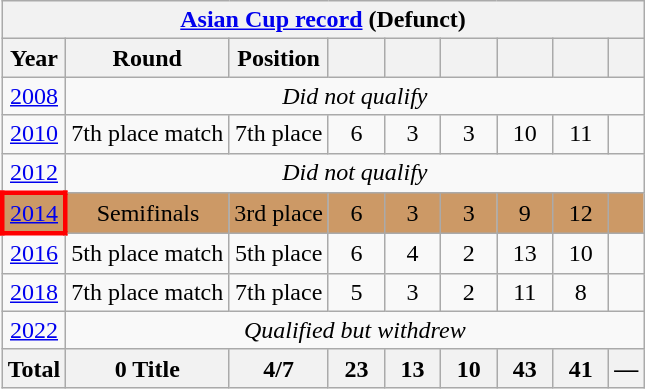<table class="wikitable collapsible collapsed" style="text-align: center;">
<tr>
<th colspan=9><a href='#'>Asian Cup record</a> (Defunct)</th>
</tr>
<tr>
<th>Year</th>
<th>Round</th>
<th>Position</th>
<th width=30></th>
<th width=30></th>
<th width=30></th>
<th width=30></th>
<th width=30></th>
<th></th>
</tr>
<tr>
<td> <a href='#'>2008</a></td>
<td colspan=8><em>Did not qualify</em></td>
</tr>
<tr>
<td> <a href='#'>2010</a></td>
<td>7th place match</td>
<td>7th place</td>
<td>6</td>
<td>3</td>
<td>3</td>
<td>10</td>
<td>11</td>
<td></td>
</tr>
<tr>
<td> <a href='#'>2012</a></td>
<td colspan=8><em>Did not qualify</em></td>
</tr>
<tr bgcolor=#cc9966>
<td style="border: 3px solid red"> <a href='#'>2014</a></td>
<td>Semifinals</td>
<td> 3rd place</td>
<td>6</td>
<td>3</td>
<td>3</td>
<td>9</td>
<td>12</td>
<td></td>
</tr>
<tr>
<td> <a href='#'>2016</a></td>
<td>5th place match</td>
<td>5th place</td>
<td>6</td>
<td>4</td>
<td>2</td>
<td>13</td>
<td>10</td>
<td></td>
</tr>
<tr>
<td> <a href='#'>2018</a></td>
<td>7th place match</td>
<td>7th place</td>
<td>5</td>
<td>3</td>
<td>2</td>
<td>11</td>
<td>8</td>
<td></td>
</tr>
<tr>
<td> <a href='#'>2022</a></td>
<td colspan=8><em>Qualified but withdrew</em></td>
</tr>
<tr>
<th>Total</th>
<th>0 Title</th>
<th>4/7</th>
<th>23</th>
<th>13</th>
<th>10</th>
<th>43</th>
<th>41</th>
<th>—</th>
</tr>
</table>
